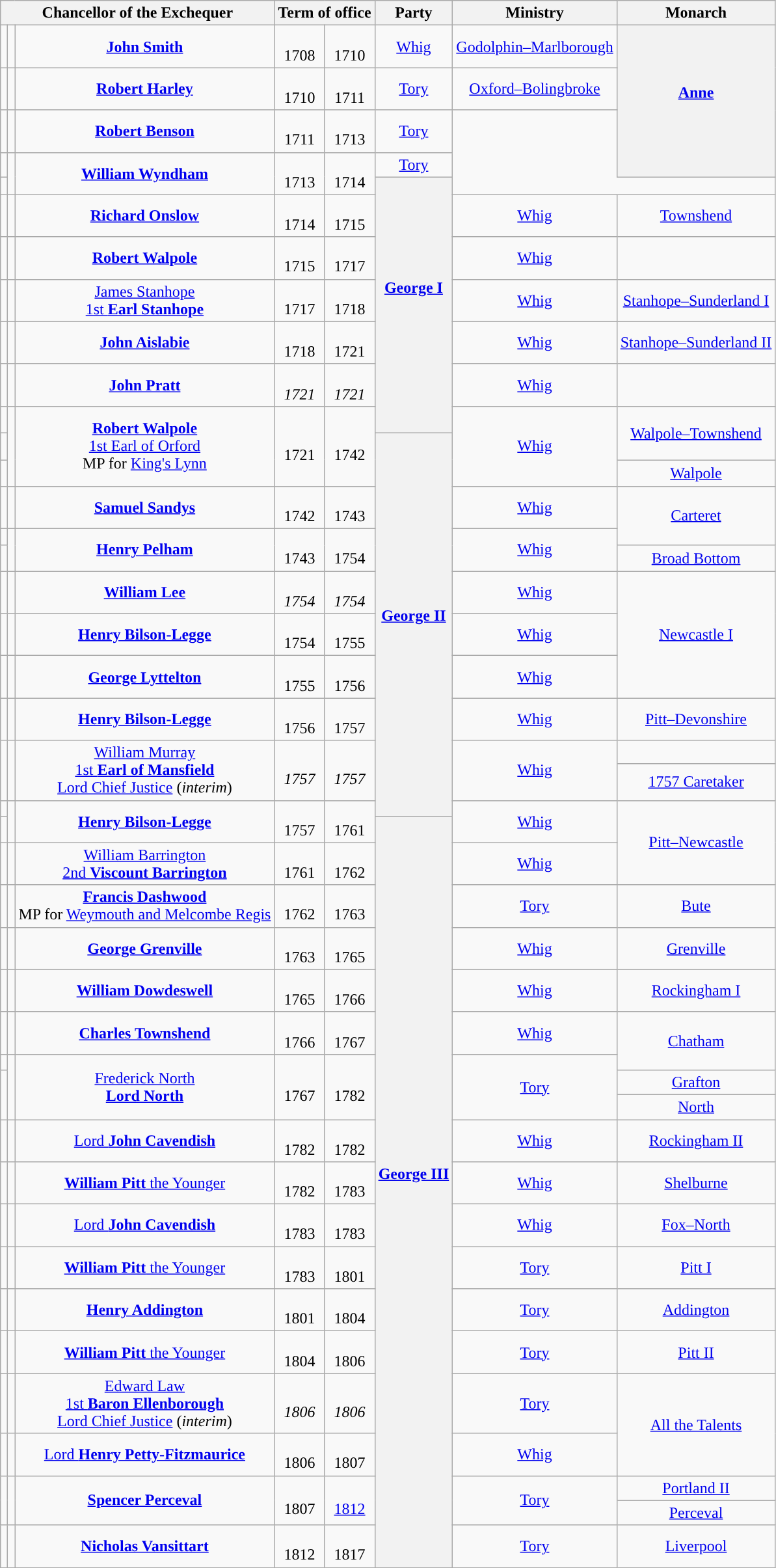<table class="wikitable plainrowheaders" style="text-align:center">
<tr>
<th colspan=3>Chancellor of the Exchequer</th>
<th colspan=2>Term of office</th>
<th>Party</th>
<th>Ministry</th>
<th>Monarch<br></th>
</tr>
<tr style="height:1em">
<td style="background-color:"></td>
<td></td>
<td><a href='#'><strong>John Smith</strong></a><br></td>
<td class=nowrap><br>1708</td>
<td class=nowrap><br>1710</td>
<td><a href='#'>Whig</a></td>
<td><a href='#'>Godolphin–Marlborough</a><br></td>
<th scope=row style="text-align:center" rowspan=4><strong><a href='#'>Anne</a></strong><br><br></th>
</tr>
<tr style="height:1em">
<td style="background-color:"></td>
<td></td>
<td><a href='#'><strong>Robert Harley</strong></a><br></td>
<td class=nowrap><br>1710</td>
<td class=nowrap><br>1711</td>
<td><a href='#'>Tory</a></td>
<td><a href='#'>Oxford–Bolingbroke</a></td>
</tr>
<tr style="height:1em">
<td style="background-color:"></td>
<td></td>
<td><a href='#'><strong>Robert Benson</strong></a><br></td>
<td class=nowrap><br>1711</td>
<td class=nowrap><br>1713</td>
<td><a href='#'>Tory</a></td>
</tr>
<tr style="height:1em">
<td style="background-color:"></td>
<td rowspan=2></td>
<td rowspan=2><a href='#'><strong>William Wyndham</strong></a><br></td>
<td class=nowrap rowspan=2><br>1713</td>
<td class=nowrap rowspan=2><br>1714</td>
<td><a href='#'>Tory</a></td>
</tr>
<tr style="height:1em">
<td style="background-color:"></td>
<th scope=row style="text-align:center" rowspan=7><strong><a href='#'>George I</a></strong><br><br><br></th>
</tr>
<tr style="height:1em">
<td style="background-color:"></td>
<td></td>
<td><a href='#'><strong>Richard Onslow</strong></a><br></td>
<td class=nowrap><br>1714</td>
<td class=nowrap><br>1715</td>
<td><a href='#'>Whig</a></td>
<td><a href='#'>Townshend</a></td>
</tr>
<tr style="height:1em">
<td style="background-color:"></td>
<td></td>
<td><strong><a href='#'>Robert Walpole</a></strong><br></td>
<td class=nowrap><br>1715</td>
<td class=nowrap><br>1717</td>
<td><a href='#'>Whig</a></td>
</tr>
<tr style="height:1em">
<td style="background-color:"></td>
<td></td>
<td><a href='#'>James Stanhope<br>1st <strong>Earl Stanhope</strong></a></td>
<td class=nowrap><br>1717</td>
<td class=nowrap><br>1718</td>
<td><a href='#'>Whig</a></td>
<td><a href='#'>Stanhope–Sunderland I</a></td>
</tr>
<tr style="height:1em">
<td style="background-color:"></td>
<td></td>
<td><strong><a href='#'>John Aislabie</a></strong><br></td>
<td class=nowrap><br>1718</td>
<td class=nowrap><br>1721</td>
<td><a href='#'>Whig</a></td>
<td><a href='#'>Stanhope–Sunderland II</a></td>
</tr>
<tr style="height:1em">
<td style="background-color:"></td>
<td></td>
<td><a href='#'><strong>John Pratt</strong></a><br></td>
<td class=nowrap><em><br>1721</em></td>
<td class=nowrap><em><br>1721</em></td>
<td><a href='#'>Whig</a></td>
</tr>
<tr style="height:1em">
<td height=20 style="background-color:"></td>
<td rowspan=3></td>
<td rowspan=3 class=nowrap><a href='#'><strong>Robert Walpole</strong><br>1st Earl of Orford</a><br>MP for <a href='#'>King's Lynn</a></td>
<td rowspan=3 class=nowrap><br>1721</td>
<td rowspan=3 class=nowrap><br>1742</td>
<td rowspan=3 ><a href='#'>Whig</a></td>
<td rowspan=2 ><a href='#'>Walpole–Townshend</a></td>
</tr>
<tr style="height:1em">
<td height=20 style="background-color:"></td>
<th scope=row style="text-align:center" rowspan=12><strong><a href='#'>George II</a></strong><br><br></th>
</tr>
<tr style="height:1em">
<td height=20 style="background-color:"></td>
<td><a href='#'>Walpole</a></td>
</tr>
<tr style="height:1em">
<td style="background-color:"></td>
<td></td>
<td><a href='#'><strong>Samuel Sandys</strong></a><br></td>
<td class=nowrap><br>1742</td>
<td class=nowrap><br>1743</td>
<td><a href='#'>Whig</a></td>
<td rowspan=2 ><a href='#'>Carteret</a></td>
</tr>
<tr style="height:1em">
<td style="background-color:"></td>
<td rowspan=2></td>
<td rowspan=2><strong><a href='#'>Henry Pelham</a></strong><br></td>
<td rowspan=2 class=nowrap><br>1743</td>
<td rowspan=2 class=nowrap><br>1754</td>
<td rowspan=2 ><a href='#'>Whig</a></td>
</tr>
<tr style="height:1em">
<td style="background-color:"></td>
<td><a href='#'>Broad Bottom<br></a></td>
</tr>
<tr style="height:1em">
<td style="background-color:"></td>
<td></td>
<td><a href='#'><strong>William Lee</strong></a><br></td>
<td class=nowrap><em><br>1754</em></td>
<td class=nowrap><em><br>1754</em></td>
<td><a href='#'>Whig</a></td>
<td rowspan=3 ><a href='#'>Newcastle I</a></td>
</tr>
<tr style="height:1em">
<td style="background-color:"></td>
<td></td>
<td><strong><a href='#'>Henry Bilson-Legge</a></strong><br></td>
<td class=nowrap><br>1754</td>
<td class=nowrap><br>1755</td>
<td><a href='#'>Whig</a></td>
</tr>
<tr style="height:1em">
<td style="background-color:"></td>
<td></td>
<td><a href='#'><strong>George Lyttelton</strong></a><br></td>
<td class=nowrap><br>1755</td>
<td class=nowrap><br>1756</td>
<td><a href='#'>Whig</a></td>
</tr>
<tr style="height:1em">
<td style="background-color:"></td>
<td></td>
<td><strong><a href='#'>Henry Bilson-Legge</a></strong><br></td>
<td class=nowrap><br>1756</td>
<td class=nowrap><br>1757</td>
<td><a href='#'>Whig</a></td>
<td><a href='#'>Pitt–Devonshire</a></td>
</tr>
<tr style="height:1em">
<td rowspan=2 style="background-color:"></td>
<td rowspan=2></td>
<td rowspan=2><a href='#'>William Murray<br>1st <strong>Earl of Mansfield</strong></a><br><a href='#'>Lord Chief Justice</a> (<em>interim</em>)</td>
<td class=nowrap rowspan=2><em><br>1757</em></td>
<td class=norwap rowspan=2><em><br>1757</em></td>
<td rowspan=2 ><a href='#'>Whig</a></td>
</tr>
<tr style="height:1em">
<td><a href='#'>1757 Caretaker</a></td>
</tr>
<tr style="height:1em">
<td style="background-color:"></td>
<td rowspan=2></td>
<td rowspan=2><strong><a href='#'>Henry Bilson-Legge</a></strong><br></td>
<td class=nowrap rowspan=2><br>1757</td>
<td class=nowrap rowspan=2><br>1761</td>
<td rowspan=2 ><a href='#'>Whig</a></td>
<td rowspan=3 ><a href='#'>Pitt–Newcastle</a></td>
</tr>
<tr style="height:1em">
<td style="background-color:"></td>
<th scope=row style="text-align:center" rowspan=20><strong><a href='#'>George III</a></strong><br><br><br></th>
</tr>
<tr style="height:1em">
<td style="background-color:"></td>
<td></td>
<td><a href='#'>William Barrington<br>2nd <strong>Viscount Barrington</strong></a><br></td>
<td class=nowrap><br>1761</td>
<td class=nowrap><br>1762</td>
<td><a href='#'>Whig</a></td>
</tr>
<tr style="height:1em">
<td style="background-color:"></td>
<td></td>
<td><a href='#'><strong>Francis Dashwood</strong></a><br>MP for <a href='#'>Weymouth and Melcombe Regis</a></td>
<td class=nowrap><br>1762</td>
<td class=nowrap><br>1763</td>
<td><a href='#'>Tory</a></td>
<td><a href='#'>Bute</a><br></td>
</tr>
<tr style="height:1em">
<td style="background-color:"></td>
<td></td>
<td><strong><a href='#'>George Grenville</a></strong><br></td>
<td class=nowrap><br>1763</td>
<td class=nowrap><br>1765</td>
<td><a href='#'>Whig</a></td>
<td><a href='#'>Grenville</a><br></td>
</tr>
<tr style="height:1em">
<td style="background-color:"></td>
<td></td>
<td><a href='#'><strong>William Dowdeswell</strong></a><br></td>
<td class=nowrap><br>1765</td>
<td class=nowrap><br>1766</td>
<td><a href='#'>Whig</a></td>
<td><a href='#'>Rockingham I</a></td>
</tr>
<tr style="height:1em">
<td style="background-color:"></td>
<td></td>
<td><strong><a href='#'>Charles Townshend</a></strong><br></td>
<td class=nowrap><br>1766</td>
<td class=nowrap><br>1767</td>
<td><a href='#'>Whig</a></td>
<td rowspan=2 ><a href='#'>Chatham</a><br></td>
</tr>
<tr style="height:1em">
<td style="background-color:"></td>
<td rowspan=3></td>
<td rowspan=3><a href='#'>Frederick North<br><strong>Lord North</strong></a><br></td>
<td rowspan=3 class=nowrap><br>1767</td>
<td rowspan=3 class=nowrap><br>1782</td>
<td rowspan=3 ><a href='#'>Tory</a></td>
</tr>
<tr style="height:1em">
<td rowspan=2 style="background-color:"></td>
<td><a href='#'>Grafton</a></td>
</tr>
<tr style="height:1em">
<td><a href='#'>North</a></td>
</tr>
<tr style="height:1em">
<td style="background-color:"></td>
<td></td>
<td><a href='#'>Lord <strong>John Cavendish</strong></a><br></td>
<td class=nowrap><br>1782</td>
<td class=nowrap><br>1782</td>
<td><a href='#'>Whig</a></td>
<td><a href='#'>Rockingham II</a></td>
</tr>
<tr style="height:1em">
<td style="background-color:"></td>
<td></td>
<td><a href='#'><strong>William Pitt</strong> the Younger</a><br></td>
<td class=nowrap><br>1782</td>
<td class=nowrap><br>1783</td>
<td><a href='#'>Whig</a></td>
<td><a href='#'>Shelburne</a><br></td>
</tr>
<tr style="height:1em">
<td style="background-color:"></td>
<td></td>
<td><a href='#'>Lord <strong>John Cavendish</strong></a><br></td>
<td class=nowrap><br>1783</td>
<td class=nowrap><br>1783</td>
<td><a href='#'>Whig</a></td>
<td><a href='#'>Fox–North</a></td>
</tr>
<tr style="height:1em">
<td style="background-color:"></td>
<td></td>
<td><a href='#'><strong>William Pitt</strong> the Younger</a><br></td>
<td class=nowrap><br>1783</td>
<td class=nowrap><br>1801</td>
<td><a href='#'>Tory</a></td>
<td><a href='#'>Pitt I</a></td>
</tr>
<tr style="height:1em">
<td style="background-color:"></td>
<td></td>
<td><a href='#'><strong>Henry Addington</strong></a><br></td>
<td class=nowrap><br>1801</td>
<td class=nowrap><br>1804</td>
<td><a href='#'>Tory</a></td>
<td><a href='#'>Addington</a></td>
</tr>
<tr style="height:1em">
<td style="background-color:"></td>
<td></td>
<td><a href='#'><strong>William Pitt</strong> the Younger</a><br></td>
<td class=nowrap><br>1804</td>
<td class=nowrap><br>1806</td>
<td><a href='#'>Tory</a></td>
<td><a href='#'>Pitt II</a></td>
</tr>
<tr style="height:1em">
<td style="background-color:"></td>
<td></td>
<td><a href='#'>Edward Law<br>1st <strong>Baron Ellenborough</strong></a><br><a href='#'>Lord Chief Justice</a> (<em>interim</em>)</td>
<td class=nowrap><em><br>1806</em></td>
<td class=nowrap><em><br>1806</em></td>
<td><a href='#'>Tory</a></td>
<td rowspan=2 ><a href='#'>All the Talents</a><br></td>
</tr>
<tr style="height:1em">
<td style="background-color:"></td>
<td></td>
<td><a href='#'>Lord <strong>Henry Petty-Fitzmaurice</strong></a><br></td>
<td class=nowrap><br>1806</td>
<td class=nowrap><br>1807</td>
<td><a href='#'>Whig</a></td>
</tr>
<tr style="height:1em">
<td rowspan=2 style="background-color:"></td>
<td rowspan=2></td>
<td rowspan=2><strong><a href='#'>Spencer Perceval</a></strong><br></td>
<td class=nowrap rowspan=2><br>1807</td>
<td class=nowrap rowspan=2><a href='#'><br>1812</a></td>
<td rowspan=2 ><a href='#'>Tory</a></td>
<td><a href='#'>Portland II</a></td>
</tr>
<tr style="height:1em">
<td><a href='#'>Perceval</a></td>
</tr>
<tr style="height:1em">
<td style="background-color:"></td>
<td></td>
<td><a href='#'><strong>Nicholas Vansittart</strong></a><br></td>
<td class=nowrap><br>1812</td>
<td class=nowrap><br>1817</td>
<td><a href='#'>Tory</a></td>
<td><a href='#'>Liverpool</a></td>
</tr>
</table>
